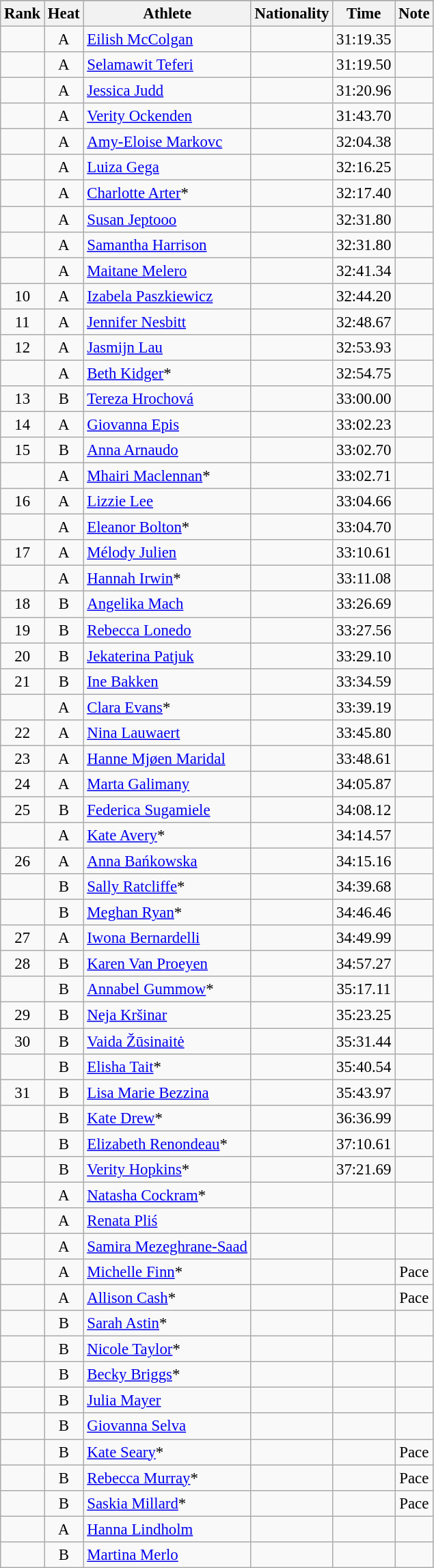<table class="wikitable sortable" style=" text-align:center; font-size:95%;">
<tr>
</tr>
<tr>
<th>Rank</th>
<th>Heat</th>
<th>Athlete</th>
<th>Nationality</th>
<th>Time</th>
<th>Note</th>
</tr>
<tr>
<td></td>
<td>A</td>
<td align=left><a href='#'>Eilish McColgan</a></td>
<td align=left></td>
<td>31:19.35</td>
<td></td>
</tr>
<tr>
<td></td>
<td>A</td>
<td align=left><a href='#'>Selamawit Teferi</a></td>
<td align=left></td>
<td>31:19.50</td>
<td></td>
</tr>
<tr>
<td></td>
<td>A</td>
<td align=left><a href='#'>Jessica Judd</a></td>
<td align=left></td>
<td>31:20.96</td>
<td></td>
</tr>
<tr>
<td></td>
<td>A</td>
<td align=left><a href='#'>Verity Ockenden</a></td>
<td align=left></td>
<td>31:43.70</td>
<td></td>
</tr>
<tr>
<td></td>
<td>A</td>
<td align=left><a href='#'>Amy-Eloise Markovc</a></td>
<td align=left></td>
<td>32:04.38</td>
<td></td>
</tr>
<tr>
<td></td>
<td>A</td>
<td align=left><a href='#'>Luiza Gega</a></td>
<td align=left></td>
<td>32:16.25</td>
<td></td>
</tr>
<tr>
<td></td>
<td>A</td>
<td align=left><a href='#'>Charlotte Arter</a>*</td>
<td align=left></td>
<td>32:17.40</td>
<td></td>
</tr>
<tr>
<td></td>
<td>A</td>
<td align=left><a href='#'>Susan Jeptooo</a></td>
<td align=left></td>
<td>32:31.80</td>
<td></td>
</tr>
<tr>
<td></td>
<td>A</td>
<td align=left><a href='#'>Samantha Harrison</a></td>
<td align=left></td>
<td>32:31.80</td>
<td></td>
</tr>
<tr>
<td></td>
<td>A</td>
<td align=left><a href='#'>Maitane Melero</a></td>
<td align=left></td>
<td>32:41.34</td>
<td></td>
</tr>
<tr>
<td>10</td>
<td>A</td>
<td align=left><a href='#'>Izabela Paszkiewicz</a></td>
<td align=left></td>
<td>32:44.20</td>
<td></td>
</tr>
<tr>
<td>11</td>
<td>A</td>
<td align=left><a href='#'>Jennifer Nesbitt</a></td>
<td align=left></td>
<td>32:48.67</td>
<td></td>
</tr>
<tr>
<td>12</td>
<td>A</td>
<td align=left><a href='#'>Jasmijn Lau</a></td>
<td align=left></td>
<td>32:53.93</td>
<td></td>
</tr>
<tr>
<td></td>
<td>A</td>
<td align=left><a href='#'>Beth Kidger</a>*</td>
<td align=left></td>
<td>32:54.75</td>
<td></td>
</tr>
<tr>
<td>13</td>
<td>B</td>
<td align=left><a href='#'>Tereza Hrochová</a></td>
<td align=left></td>
<td>33:00.00</td>
<td></td>
</tr>
<tr>
<td>14</td>
<td>A</td>
<td align=left><a href='#'>Giovanna Epis</a></td>
<td align=left></td>
<td>33:02.23</td>
<td></td>
</tr>
<tr>
<td>15</td>
<td>B</td>
<td align=left><a href='#'>Anna Arnaudo</a></td>
<td align=left></td>
<td>33:02.70</td>
<td></td>
</tr>
<tr>
<td></td>
<td>A</td>
<td align=left><a href='#'>Mhairi Maclennan</a>*</td>
<td align=left></td>
<td>33:02.71</td>
<td></td>
</tr>
<tr>
<td>16</td>
<td>A</td>
<td align=left><a href='#'>Lizzie Lee</a></td>
<td align=left></td>
<td>33:04.66</td>
<td></td>
</tr>
<tr>
<td></td>
<td>A</td>
<td align=left><a href='#'>Eleanor Bolton</a>*</td>
<td align=left></td>
<td>33:04.70</td>
<td></td>
</tr>
<tr>
<td>17</td>
<td>A</td>
<td align=left><a href='#'>Mélody Julien</a></td>
<td align=left></td>
<td>33:10.61</td>
<td></td>
</tr>
<tr>
<td></td>
<td>A</td>
<td align=left><a href='#'>Hannah Irwin</a>*</td>
<td align=left></td>
<td>33:11.08</td>
<td></td>
</tr>
<tr>
<td>18</td>
<td>B</td>
<td align=left><a href='#'>Angelika Mach</a></td>
<td align=left></td>
<td>33:26.69</td>
<td></td>
</tr>
<tr>
<td>19</td>
<td>B</td>
<td align=left><a href='#'>Rebecca Lonedo</a></td>
<td align=left></td>
<td>33:27.56</td>
<td></td>
</tr>
<tr>
<td>20</td>
<td>B</td>
<td align=left><a href='#'>Jekaterina Patjuk</a></td>
<td align=left></td>
<td>33:29.10</td>
<td></td>
</tr>
<tr>
<td>21</td>
<td>B</td>
<td align=left><a href='#'>Ine Bakken</a></td>
<td align=left></td>
<td>33:34.59</td>
<td></td>
</tr>
<tr>
<td></td>
<td>A</td>
<td align=left><a href='#'>Clara Evans</a>*</td>
<td align=left></td>
<td>33:39.19</td>
<td></td>
</tr>
<tr>
<td>22</td>
<td>A</td>
<td align=left><a href='#'>Nina Lauwaert</a></td>
<td align=left></td>
<td>33:45.80</td>
<td></td>
</tr>
<tr>
<td>23</td>
<td>A</td>
<td align=left><a href='#'>Hanne Mjøen Maridal</a></td>
<td align=left></td>
<td>33:48.61</td>
<td></td>
</tr>
<tr>
<td>24</td>
<td>A</td>
<td align=left><a href='#'>Marta Galimany</a></td>
<td align=left></td>
<td>34:05.87</td>
<td></td>
</tr>
<tr>
<td>25</td>
<td>B</td>
<td align=left><a href='#'>Federica Sugamiele</a></td>
<td align=left></td>
<td>34:08.12</td>
<td></td>
</tr>
<tr>
<td></td>
<td>A</td>
<td align=left><a href='#'>Kate Avery</a>*</td>
<td align=left></td>
<td>34:14.57</td>
<td></td>
</tr>
<tr>
<td>26</td>
<td>A</td>
<td align=left><a href='#'>Anna Bańkowska</a></td>
<td align=left></td>
<td>34:15.16</td>
<td></td>
</tr>
<tr>
<td></td>
<td>B</td>
<td align=left><a href='#'>Sally Ratcliffe</a>*</td>
<td align=left></td>
<td>34:39.68</td>
<td></td>
</tr>
<tr>
<td></td>
<td>B</td>
<td align=left><a href='#'>Meghan Ryan</a>*</td>
<td align=left></td>
<td>34:46.46</td>
<td></td>
</tr>
<tr>
<td>27</td>
<td>A</td>
<td align=left><a href='#'>Iwona Bernardelli</a></td>
<td align=left></td>
<td>34:49.99</td>
<td></td>
</tr>
<tr>
<td>28</td>
<td>B</td>
<td align=left><a href='#'>Karen Van Proeyen</a></td>
<td align=left></td>
<td>34:57.27</td>
<td></td>
</tr>
<tr>
<td></td>
<td>B</td>
<td align=left><a href='#'>Annabel Gummow</a>*</td>
<td align=left></td>
<td>35:17.11</td>
<td></td>
</tr>
<tr>
<td>29</td>
<td>B</td>
<td align=left><a href='#'>Neja Kršinar</a></td>
<td align=left></td>
<td>35:23.25</td>
<td></td>
</tr>
<tr>
<td>30</td>
<td>B</td>
<td align=left><a href='#'>Vaida Žūsinaitė</a></td>
<td align=left></td>
<td>35:31.44</td>
<td></td>
</tr>
<tr>
<td></td>
<td>B</td>
<td align=left><a href='#'>Elisha Tait</a>*</td>
<td align=left></td>
<td>35:40.54</td>
<td></td>
</tr>
<tr>
<td>31</td>
<td>B</td>
<td align=left><a href='#'>Lisa Marie Bezzina</a></td>
<td align=left></td>
<td>35:43.97</td>
<td></td>
</tr>
<tr>
<td></td>
<td>B</td>
<td align=left><a href='#'>Kate Drew</a>*</td>
<td align=left></td>
<td>36:36.99</td>
<td></td>
</tr>
<tr>
<td></td>
<td>B</td>
<td align=left><a href='#'>Elizabeth Renondeau</a>*</td>
<td align=left></td>
<td>37:10.61</td>
<td></td>
</tr>
<tr>
<td></td>
<td>B</td>
<td align=left><a href='#'>Verity Hopkins</a>*</td>
<td align=left></td>
<td>37:21.69</td>
<td></td>
</tr>
<tr>
<td></td>
<td>A</td>
<td align=left><a href='#'>Natasha Cockram</a>*</td>
<td align=left></td>
<td></td>
<td></td>
</tr>
<tr>
<td></td>
<td>A</td>
<td align=left><a href='#'>Renata Pliś</a></td>
<td align=left></td>
<td></td>
<td></td>
</tr>
<tr>
<td></td>
<td>A</td>
<td align=left><a href='#'>Samira Mezeghrane-Saad</a></td>
<td align=left></td>
<td></td>
<td></td>
</tr>
<tr>
<td></td>
<td>A</td>
<td align=left><a href='#'>Michelle Finn</a>*</td>
<td align=left></td>
<td></td>
<td>Pace</td>
</tr>
<tr>
<td></td>
<td>A</td>
<td align=left><a href='#'>Allison Cash</a>*</td>
<td align=left></td>
<td></td>
<td>Pace</td>
</tr>
<tr>
<td></td>
<td>B</td>
<td align=left><a href='#'>Sarah Astin</a>*</td>
<td align=left></td>
<td></td>
<td></td>
</tr>
<tr>
<td></td>
<td>B</td>
<td align=left><a href='#'>Nicole Taylor</a>*</td>
<td align=left></td>
<td></td>
<td></td>
</tr>
<tr>
<td></td>
<td>B</td>
<td align=left><a href='#'>Becky Briggs</a>*</td>
<td align=left></td>
<td></td>
<td></td>
</tr>
<tr>
<td></td>
<td>B</td>
<td align=left><a href='#'>Julia Mayer</a></td>
<td align=left></td>
<td></td>
<td></td>
</tr>
<tr>
<td></td>
<td>B</td>
<td align=left><a href='#'>Giovanna Selva</a></td>
<td align=left></td>
<td></td>
<td></td>
</tr>
<tr>
<td></td>
<td>B</td>
<td align=left><a href='#'>Kate Seary</a>*</td>
<td align=left></td>
<td></td>
<td>Pace</td>
</tr>
<tr>
<td></td>
<td>B</td>
<td align=left><a href='#'>Rebecca Murray</a>*</td>
<td align=left></td>
<td></td>
<td>Pace</td>
</tr>
<tr>
<td></td>
<td>B</td>
<td align=left><a href='#'>Saskia Millard</a>*</td>
<td align=left></td>
<td></td>
<td>Pace</td>
</tr>
<tr>
<td></td>
<td>A</td>
<td align=left><a href='#'>Hanna Lindholm</a></td>
<td align=left></td>
<td></td>
<td></td>
</tr>
<tr>
<td></td>
<td>B</td>
<td align=left><a href='#'>Martina Merlo</a></td>
<td align=left></td>
<td></td>
<td></td>
</tr>
</table>
